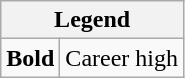<table class="wikitable mw-collapsible">
<tr>
<th colspan="2">Legend</th>
</tr>
<tr>
<td><strong>Bold</strong></td>
<td>Career high</td>
</tr>
</table>
